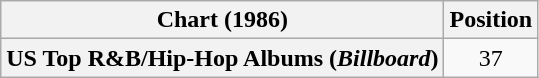<table class="wikitable plainrowheaders" style="text-align:center">
<tr>
<th scope="col">Chart (1986)</th>
<th scope="col">Position</th>
</tr>
<tr>
<th scope="row">US Top R&B/Hip-Hop Albums (<em>Billboard</em>)</th>
<td>37</td>
</tr>
</table>
